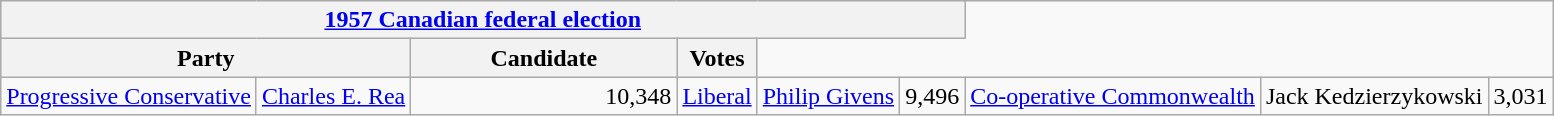<table class="wikitable">
<tr style="background:#e9e9e9;">
<th colspan="6"><a href='#'>1957 Canadian federal election</a></th>
</tr>
<tr style="background:#e9e9e9;">
<th colspan="2" style="width: 200px">Party</th>
<th style="width: 170px">Candidate</th>
<th style="width: 40px">Votes</th>
</tr>
<tr>
<td><a href='#'>Progressive Conservative</a></td>
<td><a href='#'>Charles E. Rea</a></td>
<td align="right">10,348<br></td>
<td><a href='#'>Liberal</a></td>
<td><a href='#'>Philip Givens</a></td>
<td align="right">9,496<br></td>
<td><a href='#'>Co-operative Commonwealth</a></td>
<td>Jack Kedzierzykowski</td>
<td align="right">3,031<br>
</td>
</tr>
</table>
